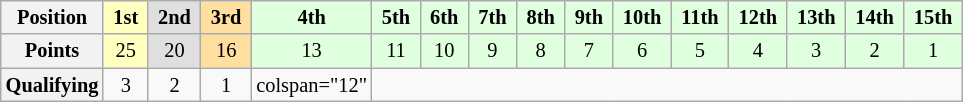<table class="wikitable" style="font-size:85%; text-align:center">
<tr>
<th>Position</th>
<td style="background:#ffffbf;"> <strong>1st</strong> </td>
<td style="background:#dfdfdf;"> <strong>2nd</strong> </td>
<td style="background:#ffdf9f;"> <strong>3rd</strong> </td>
<td style="background:#dfffdf;"> <strong>4th</strong> </td>
<td style="background:#dfffdf;"> <strong>5th</strong> </td>
<td style="background:#dfffdf;"> <strong>6th</strong> </td>
<td style="background:#dfffdf;"> <strong>7th</strong> </td>
<td style="background:#dfffdf;"> <strong>8th</strong> </td>
<td style="background:#dfffdf;"> <strong>9th</strong> </td>
<td style="background:#dfffdf;"> <strong>10th</strong> </td>
<td style="background:#dfffdf;"> <strong>11th</strong> </td>
<td style="background:#dfffdf;"> <strong>12th</strong> </td>
<td style="background:#dfffdf;"> <strong>13th</strong> </td>
<td style="background:#dfffdf;"> <strong>14th</strong> </td>
<td style="background:#dfffdf;"> <strong>15th</strong> </td>
</tr>
<tr>
<th>Points</th>
<td style="background:#ffffbf;">25</td>
<td style="background:#dfdfdf;">20</td>
<td style="background:#ffdf9f;">16</td>
<td style="background:#dfffdf;">13</td>
<td style="background:#dfffdf;">11</td>
<td style="background:#dfffdf;">10</td>
<td style="background:#dfffdf;">9</td>
<td style="background:#dfffdf;">8</td>
<td style="background:#dfffdf;">7</td>
<td style="background:#dfffdf;">6</td>
<td style="background:#dfffdf;">5</td>
<td style="background:#dfffdf;">4</td>
<td style="background:#dfffdf;">3</td>
<td style="background:#dfffdf;">2</td>
<td style="background:#dfffdf;">1</td>
</tr>
<tr>
<th>Qualifying</th>
<td>3</td>
<td>2</td>
<td>1</td>
<td>colspan="12" </td>
</tr>
</table>
